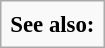<table class="infobox" style="font-size: 95%">
<tr>
<td><strong>See also:</strong><br></td>
</tr>
</table>
